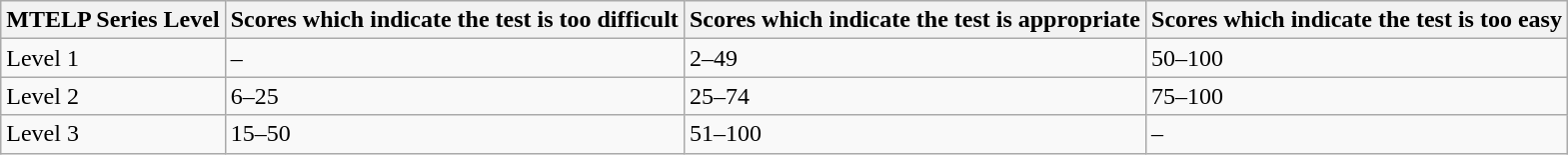<table class="wikitable">
<tr>
<th>MTELP Series Level</th>
<th>Scores which indicate the test is too difficult</th>
<th>Scores which indicate the test is appropriate</th>
<th>Scores which indicate the test is too easy</th>
</tr>
<tr>
<td>Level 1</td>
<td>–</td>
<td>2–49</td>
<td>50–100</td>
</tr>
<tr>
<td>Level 2</td>
<td>6–25</td>
<td>25–74</td>
<td>75–100</td>
</tr>
<tr>
<td>Level 3</td>
<td>15–50</td>
<td>51–100</td>
<td>–</td>
</tr>
</table>
